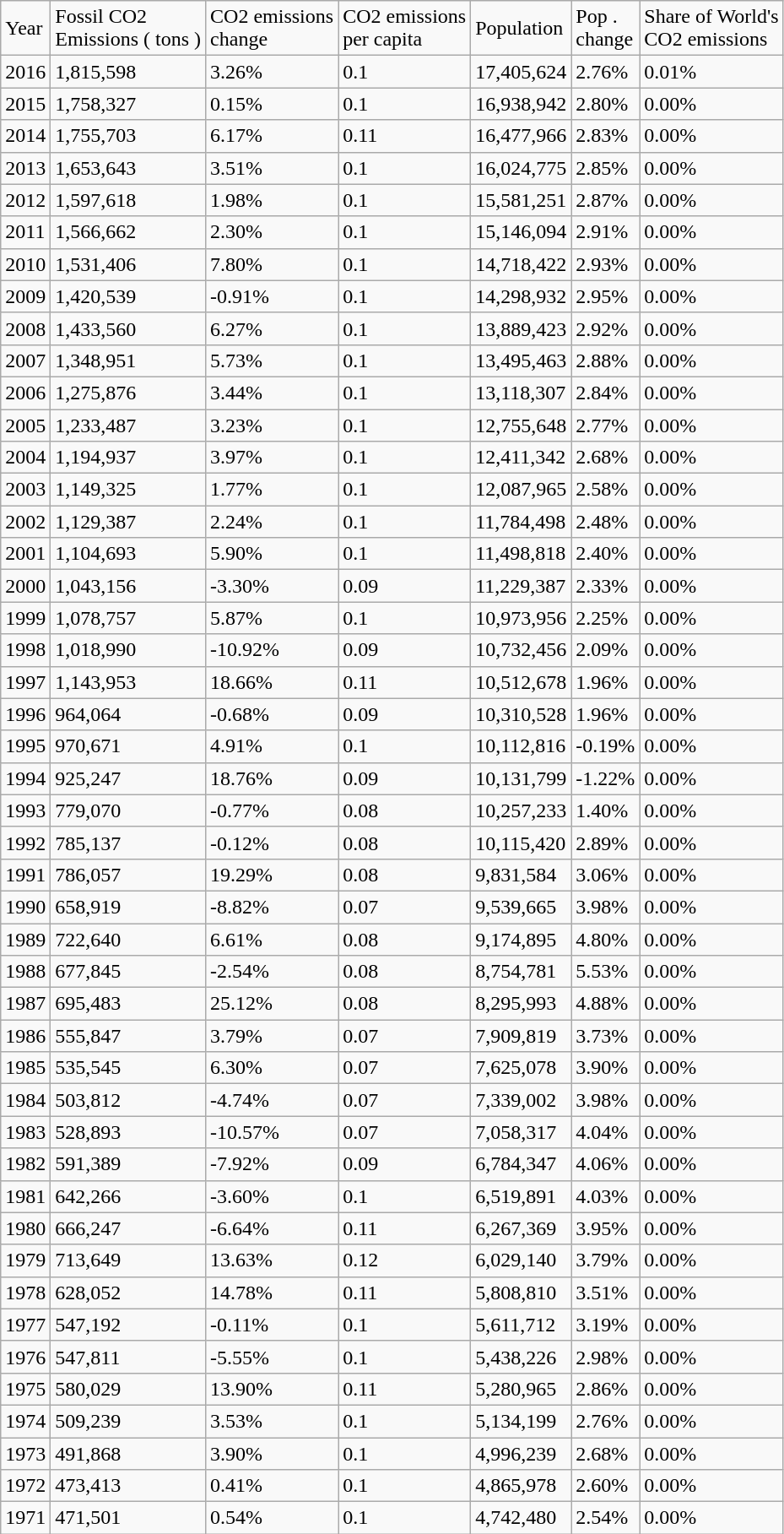<table class="wikitable sortable">
<tr>
<td>Year</td>
<td>Fossil CO2<br>Emissions
( tons )</td>
<td>CO2 emissions<br>change</td>
<td>CO2 emissions<br>per capita</td>
<td>Population</td>
<td>Pop .<br>change</td>
<td>Share of World's<br>CO2 emissions</td>
</tr>
<tr>
<td>2016</td>
<td>1,815,598</td>
<td>3.26%</td>
<td>0.1</td>
<td>17,405,624</td>
<td>2.76%</td>
<td>0.01%</td>
</tr>
<tr>
<td>2015</td>
<td>1,758,327</td>
<td>0.15%</td>
<td>0.1</td>
<td>16,938,942</td>
<td>2.80%</td>
<td>0.00%</td>
</tr>
<tr>
<td>2014</td>
<td>1,755,703</td>
<td>6.17%</td>
<td>0.11</td>
<td>16,477,966</td>
<td>2.83%</td>
<td>0.00%</td>
</tr>
<tr>
<td>2013</td>
<td>1,653,643</td>
<td>3.51%</td>
<td>0.1</td>
<td>16,024,775</td>
<td>2.85%</td>
<td>0.00%</td>
</tr>
<tr>
<td>2012</td>
<td>1,597,618</td>
<td>1.98%</td>
<td>0.1</td>
<td>15,581,251</td>
<td>2.87%</td>
<td>0.00%</td>
</tr>
<tr>
<td>2011</td>
<td>1,566,662</td>
<td>2.30%</td>
<td>0.1</td>
<td>15,146,094</td>
<td>2.91%</td>
<td>0.00%</td>
</tr>
<tr>
<td>2010</td>
<td>1,531,406</td>
<td>7.80%</td>
<td>0.1</td>
<td>14,718,422</td>
<td>2.93%</td>
<td>0.00%</td>
</tr>
<tr>
<td>2009</td>
<td>1,420,539</td>
<td>-0.91%</td>
<td>0.1</td>
<td>14,298,932</td>
<td>2.95%</td>
<td>0.00%</td>
</tr>
<tr>
<td>2008</td>
<td>1,433,560</td>
<td>6.27%</td>
<td>0.1</td>
<td>13,889,423</td>
<td>2.92%</td>
<td>0.00%</td>
</tr>
<tr>
<td>2007</td>
<td>1,348,951</td>
<td>5.73%</td>
<td>0.1</td>
<td>13,495,463</td>
<td>2.88%</td>
<td>0.00%</td>
</tr>
<tr>
<td>2006</td>
<td>1,275,876</td>
<td>3.44%</td>
<td>0.1</td>
<td>13,118,307</td>
<td>2.84%</td>
<td>0.00%</td>
</tr>
<tr>
<td>2005</td>
<td>1,233,487</td>
<td>3.23%</td>
<td>0.1</td>
<td>12,755,648</td>
<td>2.77%</td>
<td>0.00%</td>
</tr>
<tr>
<td>2004</td>
<td>1,194,937</td>
<td>3.97%</td>
<td>0.1</td>
<td>12,411,342</td>
<td>2.68%</td>
<td>0.00%</td>
</tr>
<tr>
<td>2003</td>
<td>1,149,325</td>
<td>1.77%</td>
<td>0.1</td>
<td>12,087,965</td>
<td>2.58%</td>
<td>0.00%</td>
</tr>
<tr>
<td>2002</td>
<td>1,129,387</td>
<td>2.24%</td>
<td>0.1</td>
<td>11,784,498</td>
<td>2.48%</td>
<td>0.00%</td>
</tr>
<tr>
<td>2001</td>
<td>1,104,693</td>
<td>5.90%</td>
<td>0.1</td>
<td>11,498,818</td>
<td>2.40%</td>
<td>0.00%</td>
</tr>
<tr>
<td>2000</td>
<td>1,043,156</td>
<td>-3.30%</td>
<td>0.09</td>
<td>11,229,387</td>
<td>2.33%</td>
<td>0.00%</td>
</tr>
<tr>
<td>1999</td>
<td>1,078,757</td>
<td>5.87%</td>
<td>0.1</td>
<td>10,973,956</td>
<td>2.25%</td>
<td>0.00%</td>
</tr>
<tr>
<td>1998</td>
<td>1,018,990</td>
<td>-10.92%</td>
<td>0.09</td>
<td>10,732,456</td>
<td>2.09%</td>
<td>0.00%</td>
</tr>
<tr>
<td>1997</td>
<td>1,143,953</td>
<td>18.66%</td>
<td>0.11</td>
<td>10,512,678</td>
<td>1.96%</td>
<td>0.00%</td>
</tr>
<tr>
<td>1996</td>
<td>964,064</td>
<td>-0.68%</td>
<td>0.09</td>
<td>10,310,528</td>
<td>1.96%</td>
<td>0.00%</td>
</tr>
<tr>
<td>1995</td>
<td>970,671</td>
<td>4.91%</td>
<td>0.1</td>
<td>10,112,816</td>
<td>-0.19%</td>
<td>0.00%</td>
</tr>
<tr>
<td>1994</td>
<td>925,247</td>
<td>18.76%</td>
<td>0.09</td>
<td>10,131,799</td>
<td>-1.22%</td>
<td>0.00%</td>
</tr>
<tr>
<td>1993</td>
<td>779,070</td>
<td>-0.77%</td>
<td>0.08</td>
<td>10,257,233</td>
<td>1.40%</td>
<td>0.00%</td>
</tr>
<tr>
<td>1992</td>
<td>785,137</td>
<td>-0.12%</td>
<td>0.08</td>
<td>10,115,420</td>
<td>2.89%</td>
<td>0.00%</td>
</tr>
<tr>
<td>1991</td>
<td>786,057</td>
<td>19.29%</td>
<td>0.08</td>
<td>9,831,584</td>
<td>3.06%</td>
<td>0.00%</td>
</tr>
<tr>
<td>1990</td>
<td>658,919</td>
<td>-8.82%</td>
<td>0.07</td>
<td>9,539,665</td>
<td>3.98%</td>
<td>0.00%</td>
</tr>
<tr>
<td>1989</td>
<td>722,640</td>
<td>6.61%</td>
<td>0.08</td>
<td>9,174,895</td>
<td>4.80%</td>
<td>0.00%</td>
</tr>
<tr>
<td>1988</td>
<td>677,845</td>
<td>-2.54%</td>
<td>0.08</td>
<td>8,754,781</td>
<td>5.53%</td>
<td>0.00%</td>
</tr>
<tr>
<td>1987</td>
<td>695,483</td>
<td>25.12%</td>
<td>0.08</td>
<td>8,295,993</td>
<td>4.88%</td>
<td>0.00%</td>
</tr>
<tr>
<td>1986</td>
<td>555,847</td>
<td>3.79%</td>
<td>0.07</td>
<td>7,909,819</td>
<td>3.73%</td>
<td>0.00%</td>
</tr>
<tr>
<td>1985</td>
<td>535,545</td>
<td>6.30%</td>
<td>0.07</td>
<td>7,625,078</td>
<td>3.90%</td>
<td>0.00%</td>
</tr>
<tr>
<td>1984</td>
<td>503,812</td>
<td>-4.74%</td>
<td>0.07</td>
<td>7,339,002</td>
<td>3.98%</td>
<td>0.00%</td>
</tr>
<tr>
<td>1983</td>
<td>528,893</td>
<td>-10.57%</td>
<td>0.07</td>
<td>7,058,317</td>
<td>4.04%</td>
<td>0.00%</td>
</tr>
<tr>
<td>1982</td>
<td>591,389</td>
<td>-7.92%</td>
<td>0.09</td>
<td>6,784,347</td>
<td>4.06%</td>
<td>0.00%</td>
</tr>
<tr>
<td>1981</td>
<td>642,266</td>
<td>-3.60%</td>
<td>0.1</td>
<td>6,519,891</td>
<td>4.03%</td>
<td>0.00%</td>
</tr>
<tr>
<td>1980</td>
<td>666,247</td>
<td>-6.64%</td>
<td>0.11</td>
<td>6,267,369</td>
<td>3.95%</td>
<td>0.00%</td>
</tr>
<tr>
<td>1979</td>
<td>713,649</td>
<td>13.63%</td>
<td>0.12</td>
<td>6,029,140</td>
<td>3.79%</td>
<td>0.00%</td>
</tr>
<tr>
<td>1978</td>
<td>628,052</td>
<td>14.78%</td>
<td>0.11</td>
<td>5,808,810</td>
<td>3.51%</td>
<td>0.00%</td>
</tr>
<tr>
<td>1977</td>
<td>547,192</td>
<td>-0.11%</td>
<td>0.1</td>
<td>5,611,712</td>
<td>3.19%</td>
<td>0.00%</td>
</tr>
<tr>
<td>1976</td>
<td>547,811</td>
<td>-5.55%</td>
<td>0.1</td>
<td>5,438,226</td>
<td>2.98%</td>
<td>0.00%</td>
</tr>
<tr>
<td>1975</td>
<td>580,029</td>
<td>13.90%</td>
<td>0.11</td>
<td>5,280,965</td>
<td>2.86%</td>
<td>0.00%</td>
</tr>
<tr>
<td>1974</td>
<td>509,239</td>
<td>3.53%</td>
<td>0.1</td>
<td>5,134,199</td>
<td>2.76%</td>
<td>0.00%</td>
</tr>
<tr>
<td>1973</td>
<td>491,868</td>
<td>3.90%</td>
<td>0.1</td>
<td>4,996,239</td>
<td>2.68%</td>
<td>0.00%</td>
</tr>
<tr>
<td>1972</td>
<td>473,413</td>
<td>0.41%</td>
<td>0.1</td>
<td>4,865,978</td>
<td>2.60%</td>
<td>0.00%</td>
</tr>
<tr>
<td>1971</td>
<td>471,501</td>
<td>0.54%</td>
<td>0.1</td>
<td>4,742,480</td>
<td>2.54%</td>
<td>0.00%</td>
</tr>
</table>
